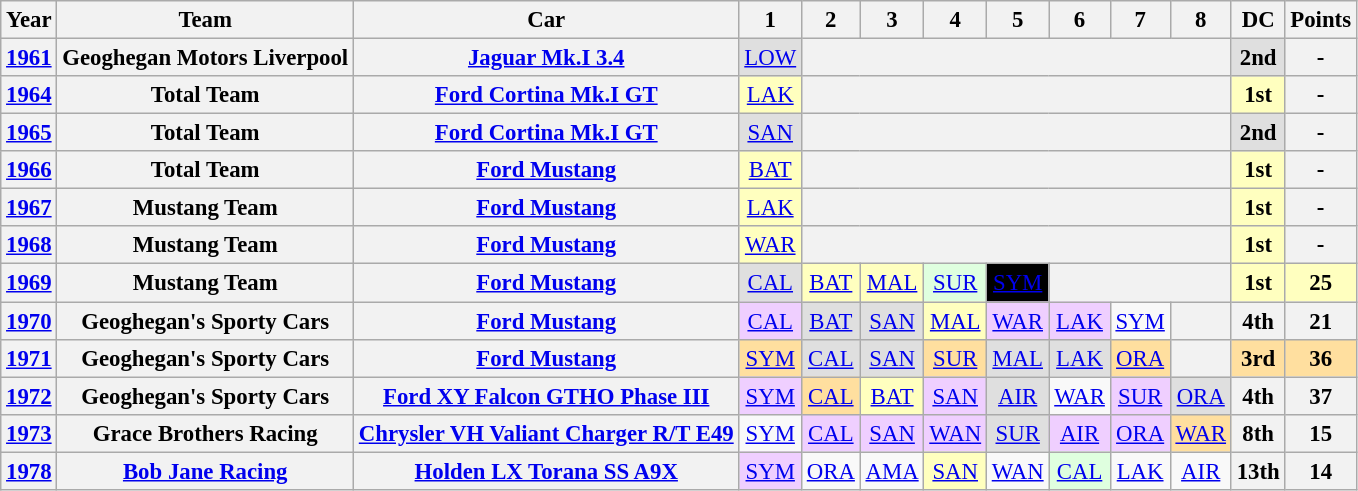<table class="wikitable" style="text-align:center; font-size:95%">
<tr>
<th>Year</th>
<th>Team</th>
<th>Car</th>
<th>1</th>
<th>2</th>
<th>3</th>
<th>4</th>
<th>5</th>
<th>6</th>
<th>7</th>
<th>8</th>
<th>DC</th>
<th>Points</th>
</tr>
<tr>
<th><a href='#'>1961</a></th>
<th>Geoghegan Motors Liverpool</th>
<th><a href='#'>Jaguar Mk.I 3.4</a></th>
<td style="background:#dfdfdf;"><a href='#'>LOW</a><br></td>
<th colspan=7></th>
<th style="background:#dfdfdf;"><strong>2nd</strong></th>
<th>-</th>
</tr>
<tr>
<th><a href='#'>1964</a></th>
<th>Total Team</th>
<th><a href='#'>Ford Cortina Mk.I GT</a></th>
<td style="background:#ffffbf;"><a href='#'>LAK</a><br></td>
<th colspan=7></th>
<th style="background:#ffffbf;"><strong>1st</strong></th>
<th>-</th>
</tr>
<tr>
<th><a href='#'>1965</a></th>
<th>Total Team</th>
<th><a href='#'>Ford Cortina Mk.I GT</a></th>
<td style="background:#dfdfdf;"><a href='#'>SAN</a><br></td>
<th colspan=7></th>
<th style="background:#dfdfdf;"><strong>2nd</strong></th>
<th>-</th>
</tr>
<tr>
<th><a href='#'>1966</a></th>
<th>Total Team</th>
<th><a href='#'>Ford Mustang</a></th>
<td style="background:#ffffbf;"><a href='#'>BAT</a><br></td>
<th colspan=7></th>
<th style="background:#ffffbf;"><strong>1st</strong></th>
<th>-</th>
</tr>
<tr>
<th><a href='#'>1967</a></th>
<th>Mustang Team</th>
<th><a href='#'>Ford Mustang</a></th>
<td style="background:#ffffbf;"><a href='#'>LAK</a><br></td>
<th colspan=7></th>
<th style="background:#ffffbf;"><strong>1st</strong></th>
<th>-</th>
</tr>
<tr>
<th><a href='#'>1968</a></th>
<th>Mustang Team</th>
<th><a href='#'>Ford Mustang</a></th>
<td style="background:#ffffbf;"><a href='#'>WAR</a><br></td>
<th colspan=7></th>
<th style="background:#ffffbf;"><strong>1st</strong></th>
<th>-</th>
</tr>
<tr>
<th><a href='#'>1969</a></th>
<th>Mustang Team</th>
<th><a href='#'>Ford Mustang</a></th>
<td style="background:#dfdfdf;"><a href='#'>CAL</a><br></td>
<td style="background:#ffffbf;"><a href='#'>BAT</a><br></td>
<td style="background:#ffffbf;"><a href='#'>MAL</a><br></td>
<td style="background:#dfffdf;"><a href='#'>SUR</a><br></td>
<td style="background:#000000; color:white"><a href='#'><span>SYM</span></a><br></td>
<th colspan=3></th>
<th style="background:#ffffbf;"><strong>1st</strong></th>
<th style="background:#ffffbf;">25</th>
</tr>
<tr>
<th><a href='#'>1970</a></th>
<th>Geoghegan's Sporty Cars</th>
<th><a href='#'>Ford Mustang</a></th>
<td style="background:#efcfff;"><a href='#'>CAL</a><br></td>
<td style="background:#dfdfdf;"><a href='#'>BAT</a><br></td>
<td style="background:#dfdfdf;"><a href='#'>SAN</a><br></td>
<td style="background:#ffffbf;"><a href='#'>MAL</a><br></td>
<td style="background:#efcfff;"><a href='#'>WAR</a><br></td>
<td style="background:#efcfff;"><a href='#'>LAK</a><br></td>
<td><a href='#'>SYM</a></td>
<th></th>
<th>4th</th>
<th>21</th>
</tr>
<tr>
<th><a href='#'>1971</a></th>
<th>Geoghegan's Sporty Cars</th>
<th><a href='#'>Ford Mustang</a></th>
<td style="background:#ffdf9f;"><a href='#'>SYM</a><br></td>
<td style="background:#dfdfdf;"><a href='#'>CAL</a><br></td>
<td style="background:#dfdfdf;"><a href='#'>SAN</a><br></td>
<td style="background:#ffdf9f;"><a href='#'>SUR</a><br></td>
<td style="background:#dfdfdf;"><a href='#'>MAL</a><br></td>
<td style="background:#dfdfdf;"><a href='#'>LAK</a><br></td>
<td style="background:#ffdf9f;"><a href='#'>ORA</a><br></td>
<th></th>
<th style="background:#ffdf9f;"><strong>3rd</strong></th>
<th style="background:#ffdf9f;">36</th>
</tr>
<tr>
<th><a href='#'>1972</a></th>
<th>Geoghegan's Sporty Cars</th>
<th><a href='#'>Ford XY Falcon GTHO Phase III</a></th>
<td style="background:#efcfff;"><a href='#'>SYM</a><br></td>
<td style="background:#ffdf9f;"><a href='#'>CAL</a><br></td>
<td style="background:#ffffbf;"><a href='#'>BAT</a><br></td>
<td style="background:#efcfff;"><a href='#'>SAN</a><br></td>
<td style="background:#dfdfdf;"><a href='#'>AIR</a><br></td>
<td><a href='#'>WAR</a><br></td>
<td style="background:#efcfff;"><a href='#'>SUR</a><br></td>
<td style="background:#dfdfdf;"><a href='#'>ORA</a><br></td>
<th>4th</th>
<th>37</th>
</tr>
<tr>
<th><a href='#'>1973</a></th>
<th>Grace Brothers Racing</th>
<th><a href='#'>Chrysler VH Valiant Charger R/T E49</a></th>
<td><a href='#'>SYM</a></td>
<td style="background:#efcfff;"><a href='#'>CAL</a><br></td>
<td style="background:#efcfff;"><a href='#'>SAN</a><br></td>
<td style="background:#efcfff;"><a href='#'>WAN</a><br></td>
<td style="background:#dfdfdf;"><a href='#'>SUR</a><br></td>
<td style="background:#efcfff;"><a href='#'>AIR</a><br></td>
<td style="background:#efcfff;"><a href='#'>ORA</a><br></td>
<td style="background:#ffdf9f;"><a href='#'>WAR</a><br></td>
<th>8th</th>
<th>15</th>
</tr>
<tr>
<th><a href='#'>1978</a></th>
<th><a href='#'>Bob Jane Racing</a></th>
<th><a href='#'>Holden LX Torana SS A9X</a></th>
<td style="background:#efcfff;"><a href='#'>SYM</a><br></td>
<td><a href='#'>ORA</a></td>
<td><a href='#'>AMA</a></td>
<td style="background:#ffffbf;"><a href='#'>SAN</a><br></td>
<td><a href='#'>WAN</a></td>
<td style="background:#dfffdf;"><a href='#'>CAL</a><br></td>
<td><a href='#'>LAK</a></td>
<td><a href='#'>AIR</a></td>
<th>13th</th>
<th>14</th>
</tr>
</table>
